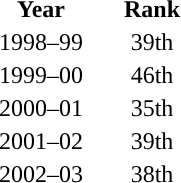<table style="border:'1' 'solid' 'black'; width:150px;">
<tr style="text-align:center;">
<th style="width:64px; ">Year</th>
<th style="width:64px; ">Rank</th>
</tr>
<tr style="text-align:center;">
<td style="width:64px;">1998–99</td>
<td style="width:64px;">39th</td>
</tr>
<tr style="text-align:center;">
<td style="width:64px;">1999–00</td>
<td style="width:64px;">46th</td>
</tr>
<tr style="text-align:center;">
<td style="width:64px;">2000–01</td>
<td style="width:64px;">35th</td>
</tr>
<tr style="text-align:center;">
<td style="width:64px;">2001–02</td>
<td style="width:64px;">39th</td>
</tr>
<tr style="text-align:center;">
<td style="width:64px;">2002–03</td>
<td style="width:64px;">38th</td>
</tr>
</table>
